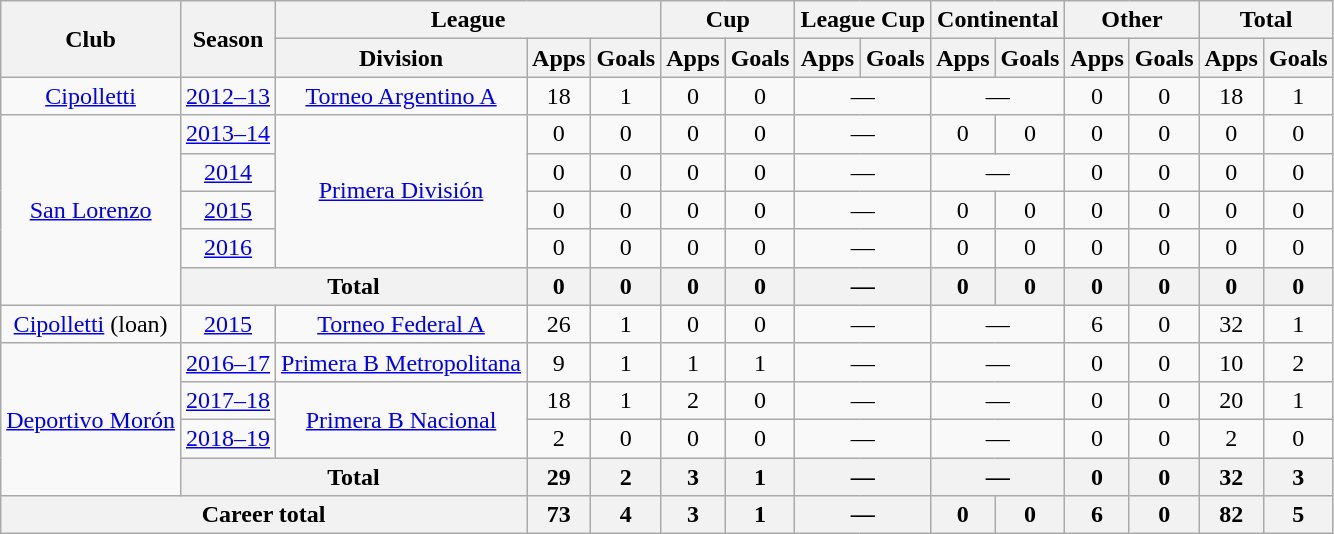<table class="wikitable" style="text-align:center">
<tr>
<th rowspan="2">Club</th>
<th rowspan="2">Season</th>
<th colspan="3">League</th>
<th colspan="2">Cup</th>
<th colspan="2">League Cup</th>
<th colspan="2">Continental</th>
<th colspan="2">Other</th>
<th colspan="2">Total</th>
</tr>
<tr>
<th>Division</th>
<th>Apps</th>
<th>Goals</th>
<th>Apps</th>
<th>Goals</th>
<th>Apps</th>
<th>Goals</th>
<th>Apps</th>
<th>Goals</th>
<th>Apps</th>
<th>Goals</th>
<th>Apps</th>
<th>Goals</th>
</tr>
<tr>
<td rowspan="1"><a href='#'>Cipolletti</a></td>
<td><a href='#'>2012–13</a></td>
<td rowspan="1"><a href='#'>Torneo Argentino A</a></td>
<td>18</td>
<td>1</td>
<td>0</td>
<td>0</td>
<td colspan="2">—</td>
<td colspan="2">—</td>
<td>0</td>
<td>0</td>
<td>18</td>
<td>1</td>
</tr>
<tr>
<td rowspan="5"><a href='#'>San Lorenzo</a></td>
<td><a href='#'>2013–14</a></td>
<td rowspan="4"><a href='#'>Primera División</a></td>
<td>0</td>
<td>0</td>
<td>0</td>
<td>0</td>
<td colspan="2">—</td>
<td>0</td>
<td>0</td>
<td>0</td>
<td>0</td>
<td>0</td>
<td>0</td>
</tr>
<tr>
<td><a href='#'>2014</a></td>
<td>0</td>
<td>0</td>
<td>0</td>
<td>0</td>
<td colspan="2">—</td>
<td colspan="2">—</td>
<td>0</td>
<td>0</td>
<td>0</td>
<td>0</td>
</tr>
<tr>
<td><a href='#'>2015</a></td>
<td>0</td>
<td>0</td>
<td>0</td>
<td>0</td>
<td colspan="2">—</td>
<td>0</td>
<td>0</td>
<td>0</td>
<td>0</td>
<td>0</td>
<td>0</td>
</tr>
<tr>
<td><a href='#'>2016</a></td>
<td>0</td>
<td>0</td>
<td>0</td>
<td>0</td>
<td colspan="2">—</td>
<td>0</td>
<td>0</td>
<td>0</td>
<td>0</td>
<td>0</td>
<td>0</td>
</tr>
<tr>
<th colspan="2">Total</th>
<th>0</th>
<th>0</th>
<th>0</th>
<th>0</th>
<th colspan="2">—</th>
<th>0</th>
<th>0</th>
<th>0</th>
<th>0</th>
<th>0</th>
<th>0</th>
</tr>
<tr>
<td rowspan="1"><a href='#'>Cipolletti</a> (loan)</td>
<td><a href='#'>2015</a></td>
<td rowspan="1"><a href='#'>Torneo Federal A</a></td>
<td>26</td>
<td>1</td>
<td>0</td>
<td>0</td>
<td colspan="2">—</td>
<td colspan="2">—</td>
<td>6</td>
<td>0</td>
<td>32</td>
<td>1</td>
</tr>
<tr>
<td rowspan="4"><a href='#'>Deportivo Morón</a></td>
<td><a href='#'>2016–17</a></td>
<td rowspan="1"><a href='#'>Primera B Metropolitana</a></td>
<td>9</td>
<td>1</td>
<td>1</td>
<td>1</td>
<td colspan="2">—</td>
<td colspan="2">—</td>
<td>0</td>
<td>0</td>
<td>10</td>
<td>2</td>
</tr>
<tr>
<td><a href='#'>2017–18</a></td>
<td rowspan="2"><a href='#'>Primera B Nacional</a></td>
<td>18</td>
<td>1</td>
<td>2</td>
<td>0</td>
<td colspan="2">—</td>
<td colspan="2">—</td>
<td>0</td>
<td>0</td>
<td>20</td>
<td>1</td>
</tr>
<tr>
<td><a href='#'>2018–19</a></td>
<td>2</td>
<td>0</td>
<td>0</td>
<td>0</td>
<td colspan="2">—</td>
<td colspan="2">—</td>
<td>0</td>
<td>0</td>
<td>2</td>
<td>0</td>
</tr>
<tr>
<th colspan="2">Total</th>
<th>29</th>
<th>2</th>
<th>3</th>
<th>1</th>
<th colspan="2">—</th>
<th colspan="2">—</th>
<th>0</th>
<th>0</th>
<th>32</th>
<th>3</th>
</tr>
<tr>
<th colspan="3">Career total</th>
<th>73</th>
<th>4</th>
<th>3</th>
<th>1</th>
<th colspan="2">—</th>
<th>0</th>
<th>0</th>
<th>6</th>
<th>0</th>
<th>82</th>
<th>5</th>
</tr>
</table>
